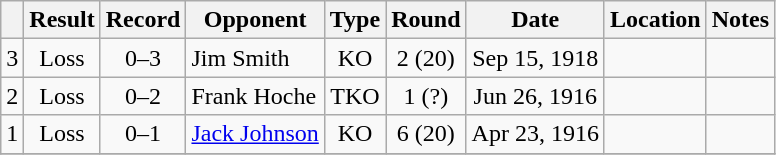<table class="wikitable" style="text-align:center">
<tr>
<th></th>
<th>Result</th>
<th>Record</th>
<th>Opponent</th>
<th>Type</th>
<th>Round</th>
<th>Date</th>
<th>Location</th>
<th>Notes</th>
</tr>
<tr>
<td>3</td>
<td>Loss</td>
<td>0–3</td>
<td align=left>Jim Smith</td>
<td>KO</td>
<td>2 (20)</td>
<td>Sep 15, 1918</td>
<td style="text-align:left;"></td>
<td style="text-align:left;"></td>
</tr>
<tr>
<td>2</td>
<td>Loss</td>
<td>0–2</td>
<td align=left>Frank Hoche</td>
<td>TKO</td>
<td>1 (?)</td>
<td>Jun 26, 1916</td>
<td style="text-align:left;"></td>
<td></td>
</tr>
<tr>
<td>1</td>
<td>Loss</td>
<td>0–1</td>
<td align=left><a href='#'>Jack Johnson</a></td>
<td>KO</td>
<td>6 (20)</td>
<td>Apr 23, 1916</td>
<td style="text-align:left;"></td>
<td></td>
</tr>
<tr>
</tr>
</table>
